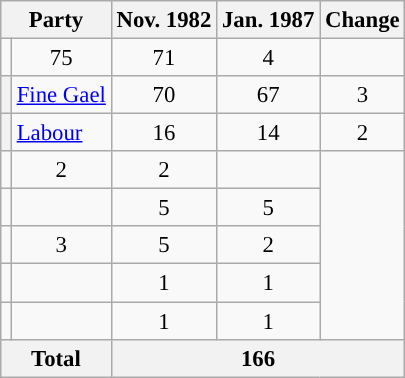<table class="wikitable sortable" style="font-size: 95%;">
<tr>
<th colspan=2>Party</th>
<th>Nov. 1982</th>
<th>Jan. 1987</th>
<th class="unsortable">Change</th>
</tr>
<tr>
<td></td>
<td align="center">75</td>
<td align="center">71</td>
<td align="center"> 4</td>
</tr>
<tr>
<th style="background-color: "></th>
<td><a href='#'>Fine Gael</a></td>
<td align="center">70</td>
<td align="center">67</td>
<td align="center"> 3</td>
</tr>
<tr>
<th style="background-color: "></th>
<td><a href='#'>Labour</a></td>
<td align="center">16</td>
<td align="center">14</td>
<td align="center"> 2</td>
</tr>
<tr>
<td></td>
<td align="center">2</td>
<td align="center">2</td>
<td align="center"></td>
</tr>
<tr>
<td></td>
<td></td>
<td align="center">5</td>
<td align="center"> 5</td>
</tr>
<tr>
<td></td>
<td align="center">3</td>
<td align="center">5</td>
<td align="center"> 2</td>
</tr>
<tr>
<td></td>
<td></td>
<td align="center">1</td>
<td align="center"> 1</td>
</tr>
<tr>
<td></td>
<td></td>
<td align="center">1</td>
<td align="center"> 1</td>
</tr>
<tr>
<th colspan="2">Total</th>
<th colspan="3" align="center">166</th>
</tr>
</table>
